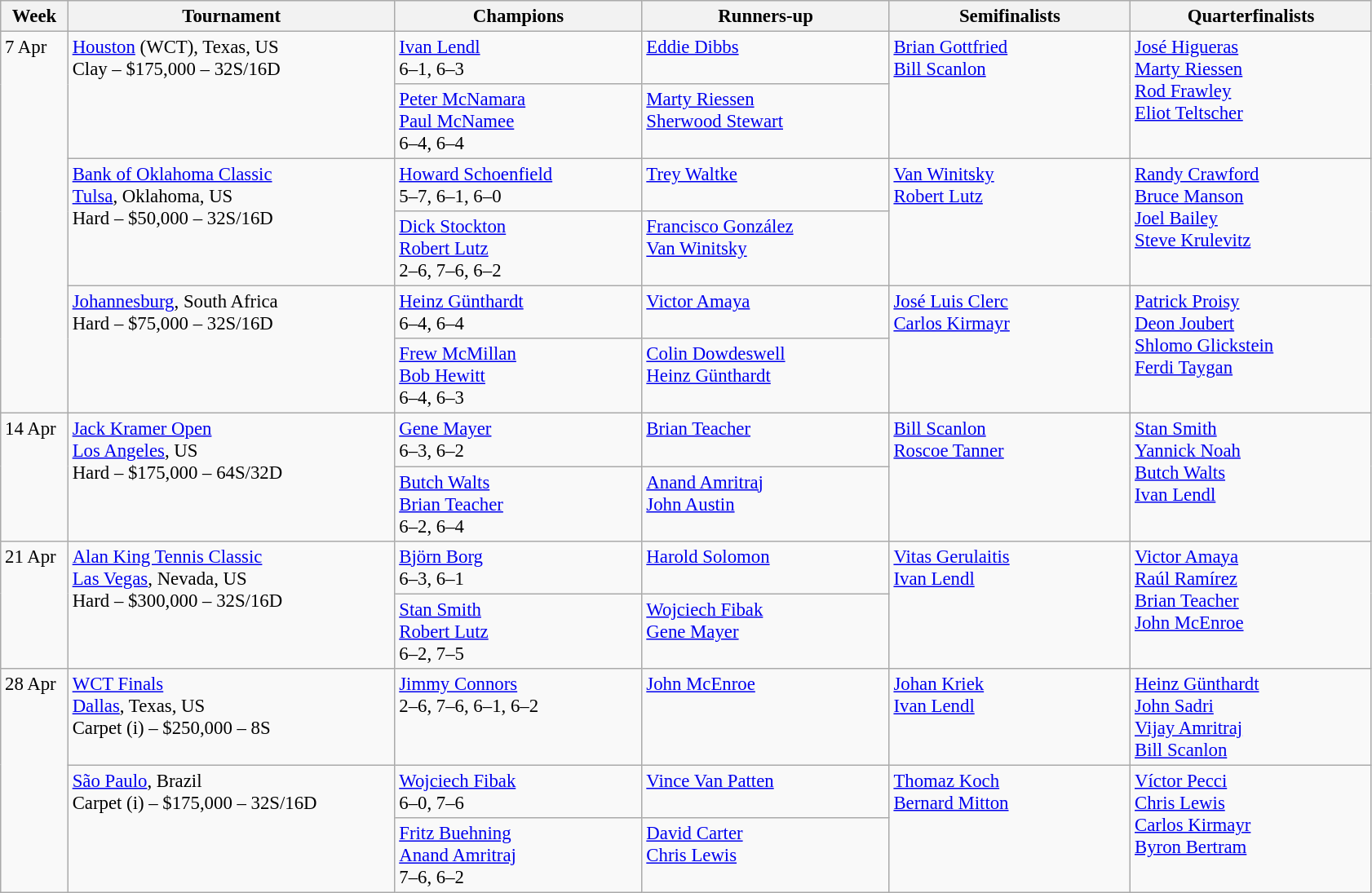<table class=wikitable style=font-size:95%>
<tr>
<th style="width:48px;">Week</th>
<th style="width:260px;">Tournament</th>
<th style="width:195px;">Champions</th>
<th style="width:195px;">Runners-up</th>
<th style="width:190px;">Semifinalists</th>
<th style="width:190px;">Quarterfinalists</th>
</tr>
<tr valign=top>
<td rowspan=6>7 Apr</td>
<td rowspan=2><a href='#'>Houston</a> (WCT), Texas, US <br> Clay – $175,000 – 32S/16D</td>
<td> <a href='#'>Ivan Lendl</a> <br> 6–1, 6–3</td>
<td> <a href='#'>Eddie Dibbs</a></td>
<td rowspan=2> <a href='#'>Brian Gottfried</a> <br>  <a href='#'>Bill Scanlon</a></td>
<td rowspan=2> <a href='#'>José Higueras</a> <br>  <a href='#'>Marty Riessen</a> <br>  <a href='#'>Rod Frawley</a> <br>  <a href='#'>Eliot Teltscher</a></td>
</tr>
<tr valign=top>
<td> <a href='#'>Peter McNamara</a> <br>  <a href='#'>Paul McNamee</a> <br> 6–4, 6–4</td>
<td> <a href='#'>Marty Riessen</a> <br>  <a href='#'>Sherwood Stewart</a></td>
</tr>
<tr valign=top>
<td rowspan=2><a href='#'>Bank of Oklahoma Classic</a> <br> <a href='#'>Tulsa</a>, Oklahoma, US <br> Hard – $50,000 – 32S/16D</td>
<td> <a href='#'>Howard Schoenfield</a> <br> 5–7, 6–1, 6–0</td>
<td> <a href='#'>Trey Waltke</a></td>
<td rowspan=2> <a href='#'>Van Winitsky</a> <br>  <a href='#'>Robert Lutz</a></td>
<td rowspan=2> <a href='#'>Randy Crawford</a> <br>  <a href='#'>Bruce Manson</a> <br>  <a href='#'>Joel Bailey</a> <br>  <a href='#'>Steve Krulevitz</a></td>
</tr>
<tr valign=top>
<td> <a href='#'>Dick Stockton</a> <br>  <a href='#'>Robert Lutz</a> <br> 2–6, 7–6, 6–2</td>
<td> <a href='#'>Francisco González</a> <br>  <a href='#'>Van Winitsky</a></td>
</tr>
<tr valign=top>
<td rowspan=2><a href='#'>Johannesburg</a>, South Africa <br> Hard – $75,000 – 32S/16D</td>
<td> <a href='#'>Heinz Günthardt</a> <br> 6–4, 6–4</td>
<td> <a href='#'>Victor Amaya</a></td>
<td rowspan=2> <a href='#'>José Luis Clerc</a> <br>  <a href='#'>Carlos Kirmayr</a></td>
<td rowspan=2> <a href='#'>Patrick Proisy</a> <br>  <a href='#'>Deon Joubert</a> <br>  <a href='#'>Shlomo Glickstein</a> <br>  <a href='#'>Ferdi Taygan</a></td>
</tr>
<tr valign=top>
<td> <a href='#'>Frew McMillan</a> <br>  <a href='#'>Bob Hewitt</a> <br> 6–4, 6–3</td>
<td> <a href='#'>Colin Dowdeswell</a> <br>  <a href='#'>Heinz Günthardt</a></td>
</tr>
<tr valign=top>
<td rowspan=2>14 Apr</td>
<td rowspan=2><a href='#'>Jack Kramer Open</a><br><a href='#'>Los Angeles</a>, US <br> Hard – $175,000 – 64S/32D</td>
<td> <a href='#'>Gene Mayer</a> <br> 6–3, 6–2</td>
<td> <a href='#'>Brian Teacher</a></td>
<td rowspan=2> <a href='#'>Bill Scanlon</a> <br>  <a href='#'>Roscoe Tanner</a></td>
<td rowspan=2> <a href='#'>Stan Smith</a> <br>  <a href='#'>Yannick Noah</a> <br>  <a href='#'>Butch Walts</a> <br>  <a href='#'>Ivan Lendl</a></td>
</tr>
<tr valign=top>
<td> <a href='#'>Butch Walts</a> <br>  <a href='#'>Brian Teacher</a> <br> 6–2, 6–4</td>
<td> <a href='#'>Anand Amritraj</a> <br>  <a href='#'>John Austin</a></td>
</tr>
<tr valign=top>
<td rowspan=2>21 Apr</td>
<td rowspan=2><a href='#'>Alan King Tennis Classic</a> <br> <a href='#'>Las Vegas</a>, Nevada, US <br> Hard – $300,000 – 32S/16D</td>
<td> <a href='#'>Björn Borg</a> <br> 6–3, 6–1</td>
<td> <a href='#'>Harold Solomon</a></td>
<td rowspan=2> <a href='#'>Vitas Gerulaitis</a> <br>  <a href='#'>Ivan Lendl</a></td>
<td rowspan=2> <a href='#'>Victor Amaya</a> <br>  <a href='#'>Raúl Ramírez</a> <br>  <a href='#'>Brian Teacher</a> <br>  <a href='#'>John McEnroe</a></td>
</tr>
<tr valign=top>
<td> <a href='#'>Stan Smith</a> <br>  <a href='#'>Robert Lutz</a> <br> 6–2, 7–5</td>
<td> <a href='#'>Wojciech Fibak</a> <br>  <a href='#'>Gene Mayer</a></td>
</tr>
<tr valign=top>
<td rowspan=3>28 Apr</td>
<td><a href='#'>WCT Finals</a> <br> <a href='#'>Dallas</a>, Texas, US <br> Carpet (i) – $250,000 – 8S</td>
<td> <a href='#'>Jimmy Connors</a> <br> 2–6, 7–6, 6–1, 6–2</td>
<td> <a href='#'>John McEnroe</a></td>
<td> <a href='#'>Johan Kriek</a> <br>  <a href='#'>Ivan Lendl</a></td>
<td> <a href='#'>Heinz Günthardt</a> <br>  <a href='#'>John Sadri</a> <br>  <a href='#'>Vijay Amritraj</a> <br>  <a href='#'>Bill Scanlon</a></td>
</tr>
<tr valign=top>
<td rowspan=2><a href='#'>São Paulo</a>, Brazil <br> Carpet (i) – $175,000 – 32S/16D</td>
<td> <a href='#'>Wojciech Fibak</a> <br> 6–0, 7–6</td>
<td> <a href='#'>Vince Van Patten</a></td>
<td rowspan=2> <a href='#'>Thomaz Koch</a> <br>  <a href='#'>Bernard Mitton</a></td>
<td rowspan=2> <a href='#'>Víctor Pecci</a> <br>  <a href='#'>Chris Lewis</a> <br>  <a href='#'>Carlos Kirmayr</a> <br>  <a href='#'>Byron Bertram</a></td>
</tr>
<tr valign=top>
<td> <a href='#'>Fritz Buehning</a> <br>  <a href='#'>Anand Amritraj</a> <br> 7–6, 6–2</td>
<td> <a href='#'>David Carter</a> <br>  <a href='#'>Chris Lewis</a></td>
</tr>
</table>
